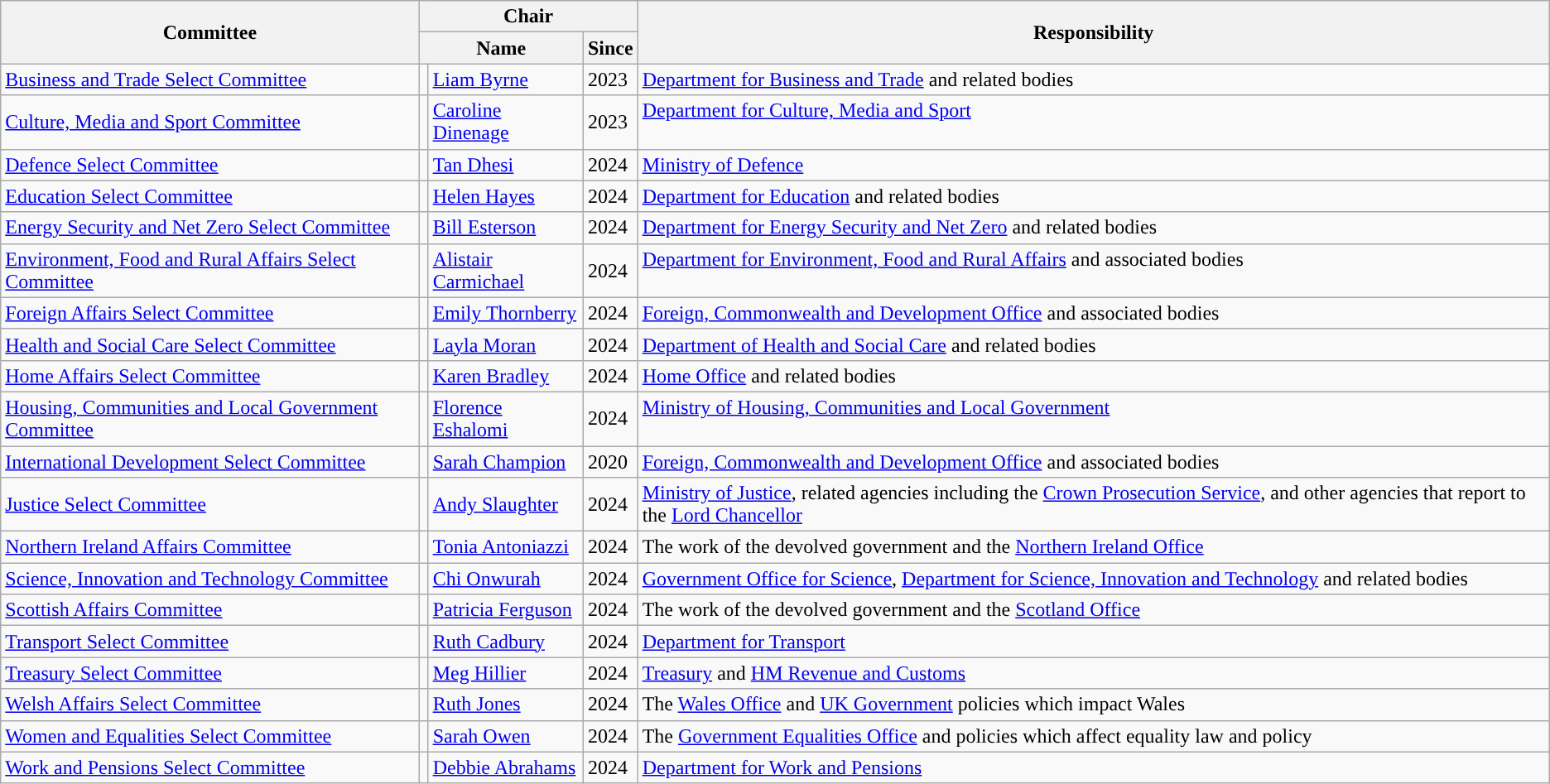<table class="wikitable">
<tr>
<th rowspan="2">Committee</th>
<th colspan="3">Chair</th>
<th rowspan="2">Responsibility</th>
</tr>
<tr>
<th colspan="2">Name</th>
<th>Since</th>
</tr>
<tr>
<td><a href='#'>Business and Trade Select Committee</a></td>
<td style="background-color: "></td>
<td><a href='#'>Liam Byrne</a></td>
<td>2023</td>
<td style="vertical-align: top;"><a href='#'>Department for Business and Trade</a> and related bodies</td>
</tr>
<tr>
<td><a href='#'>Culture, Media and Sport Committee</a></td>
<td style="background-color: "></td>
<td><a href='#'>Caroline Dinenage</a></td>
<td>2023</td>
<td style="vertical-align: top;"><a href='#'>Department for Culture, Media and Sport</a></td>
</tr>
<tr>
<td><a href='#'>Defence Select Committee</a></td>
<td style="background-color: "></td>
<td><a href='#'>Tan Dhesi</a></td>
<td>2024</td>
<td style="vertical-align: top;"><a href='#'>Ministry of Defence</a></td>
</tr>
<tr>
<td><a href='#'>Education Select Committee</a></td>
<td style="background-color: "></td>
<td><a href='#'>Helen Hayes</a></td>
<td>2024</td>
<td style="vertical-align: top;"><a href='#'>Department for Education</a> and related bodies</td>
</tr>
<tr>
<td><a href='#'>Energy Security and Net Zero Select Committee</a></td>
<td style="background-color: "></td>
<td><a href='#'>Bill Esterson</a></td>
<td>2024</td>
<td style="vertical-align: top;"><a href='#'>Department for Energy Security and Net Zero</a> and related bodies</td>
</tr>
<tr>
<td><a href='#'>Environment, Food and Rural Affairs Select Committee</a></td>
<td style="background-color: "></td>
<td><a href='#'>Alistair Carmichael</a></td>
<td>2024</td>
<td style="vertical-align: top;"><a href='#'>Department for Environment, Food and Rural Affairs</a> and associated bodies</td>
</tr>
<tr>
<td><a href='#'>Foreign Affairs Select Committee</a></td>
<td style="background-color: "></td>
<td><a href='#'>Emily Thornberry</a></td>
<td>2024</td>
<td style="vertical-align: top;"><a href='#'>Foreign, Commonwealth and Development Office</a> and associated bodies</td>
</tr>
<tr>
<td><a href='#'>Health and Social Care Select Committee</a></td>
<td style="background:"></td>
<td><a href='#'>Layla Moran</a></td>
<td>2024</td>
<td style="vertical-align: top;"><a href='#'>Department of Health and Social Care</a> and related bodies</td>
</tr>
<tr>
<td><a href='#'>Home Affairs Select Committee</a></td>
<td style="background-color: "></td>
<td><a href='#'>Karen Bradley</a></td>
<td>2024</td>
<td style="vertical-align: top;"><a href='#'>Home Office</a> and related bodies</td>
</tr>
<tr>
<td><a href='#'>Housing, Communities and Local Government Committee</a></td>
<td style="background-color: "></td>
<td><a href='#'>Florence Eshalomi</a></td>
<td>2024</td>
<td style="vertical-align: top;"><a href='#'>Ministry of Housing, Communities and Local Government</a></td>
</tr>
<tr>
<td><a href='#'>International Development Select Committee</a></td>
<td style="background-color: "></td>
<td><a href='#'>Sarah Champion</a></td>
<td>2020</td>
<td style="vertical-align: top;"><a href='#'>Foreign, Commonwealth and Development Office</a> and associated bodies</td>
</tr>
<tr>
<td><a href='#'>Justice Select Committee</a></td>
<td style="background-color: "></td>
<td><a href='#'>Andy Slaughter</a></td>
<td>2024</td>
<td style="vertical-align: top;"><a href='#'>Ministry of Justice</a>, related agencies including the <a href='#'>Crown Prosecution Service</a>, and other agencies that report to the <a href='#'>Lord Chancellor</a></td>
</tr>
<tr>
<td><a href='#'>Northern Ireland Affairs Committee</a></td>
<td style="background-color: "></td>
<td><a href='#'>Tonia Antoniazzi</a></td>
<td>2024</td>
<td style="vertical-align: top;">The work of the devolved government and the <a href='#'>Northern Ireland Office</a></td>
</tr>
<tr>
<td><a href='#'>Science, Innovation and Technology Committee</a></td>
<td style="background-color: "></td>
<td><a href='#'>Chi Onwurah</a></td>
<td>2024</td>
<td style="vertical-align: top;"><a href='#'>Government Office for Science</a>, <a href='#'>Department for Science, Innovation and Technology</a> and related bodies</td>
</tr>
<tr>
<td><a href='#'>Scottish Affairs Committee</a></td>
<td style="background-color: "></td>
<td><a href='#'>Patricia Ferguson</a></td>
<td>2024</td>
<td style="vertical-align: top;">The work of the devolved government and the <a href='#'>Scotland Office</a></td>
</tr>
<tr>
<td><a href='#'>Transport Select Committee</a></td>
<td style="background-color: "></td>
<td><a href='#'>Ruth Cadbury</a></td>
<td>2024</td>
<td style="vertical-align: top;"><a href='#'>Department for Transport</a></td>
</tr>
<tr>
<td><a href='#'>Treasury Select Committee</a></td>
<td style="background-color: "></td>
<td><a href='#'>Meg Hillier</a></td>
<td>2024</td>
<td style="vertical-align: top;"><a href='#'>Treasury</a> and <a href='#'>HM Revenue and Customs</a></td>
</tr>
<tr>
<td><a href='#'>Welsh Affairs Select Committee</a></td>
<td style="background-color: "></td>
<td><a href='#'>Ruth Jones</a></td>
<td>2024</td>
<td style="vertical-align: top;">The <a href='#'>Wales Office</a> and <a href='#'>UK Government</a> policies which impact Wales</td>
</tr>
<tr>
<td><a href='#'>Women and Equalities Select Committee</a></td>
<td style="background-color: "></td>
<td><a href='#'>Sarah Owen</a></td>
<td>2024</td>
<td style="vertical-align: top;">The <a href='#'>Government Equalities Office</a> and policies which affect equality law and policy</td>
</tr>
<tr>
<td><a href='#'>Work and Pensions Select Committee</a></td>
<td style="background:"></td>
<td><a href='#'>Debbie Abrahams</a></td>
<td>2024</td>
<td style="vertical-align: top;"><a href='#'>Department for Work and Pensions</a></td>
</tr>
</table>
